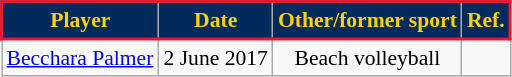<table class="wikitable" style="font-size:90%; text-align:center;">
<tr style="background:#002B5C; color: #FFD200; border: solid #E21937 2px;">
<td><span><strong>Player</strong> </span></td>
<td><span><strong>Date</strong> </span></td>
<td><span><strong>Other/former sport</strong></span></td>
<td><span><strong>Ref.</strong></span></td>
</tr>
<tr>
<td><a href='#'>Becchara Palmer</a></td>
<td>2 June 2017</td>
<td>Beach volleyball</td>
<td></td>
</tr>
</table>
